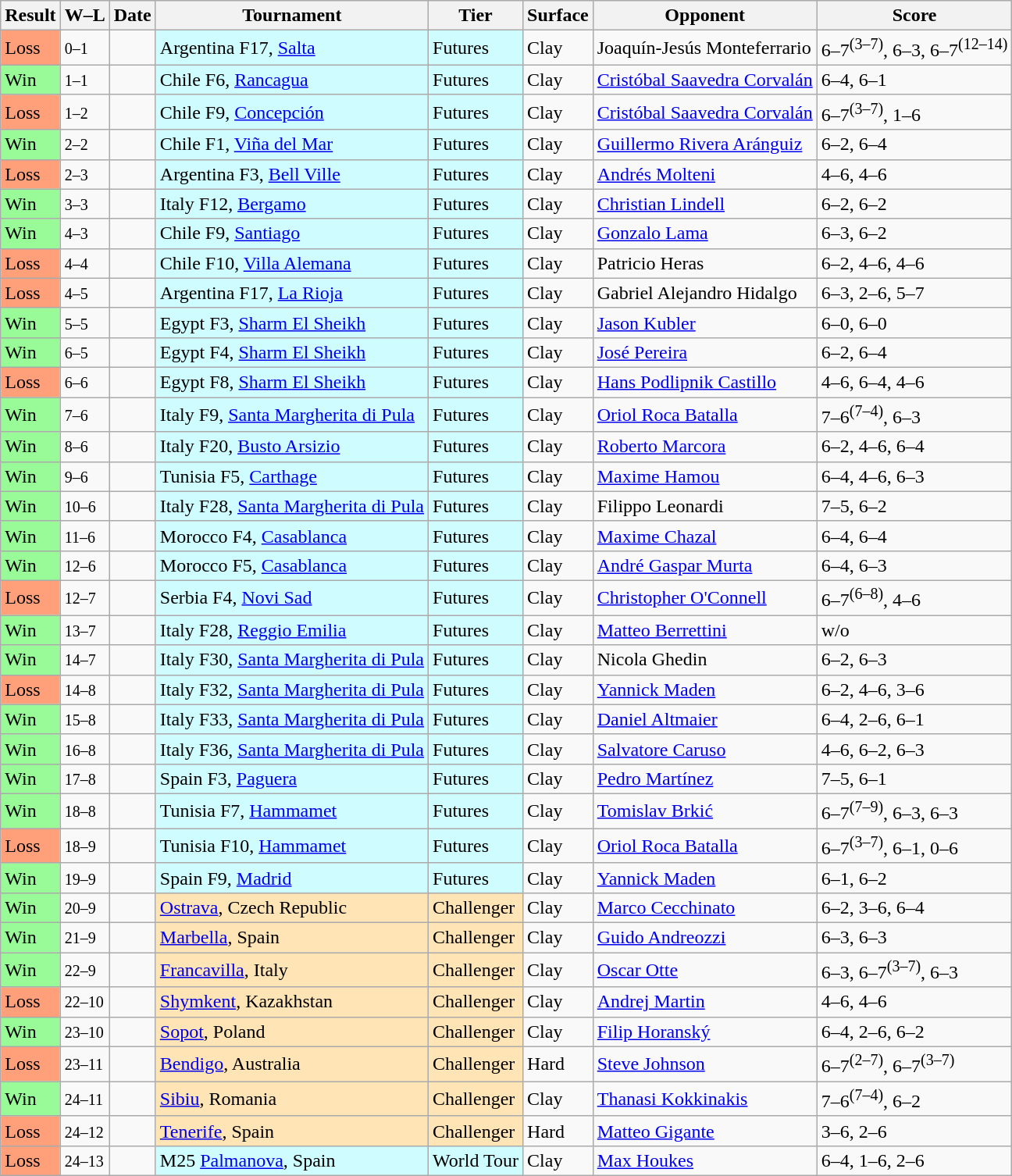<table class="sortable wikitable">
<tr>
<th>Result</th>
<th class=unsortable>W–L</th>
<th>Date</th>
<th>Tournament</th>
<th>Tier</th>
<th>Surface</th>
<th>Opponent</th>
<th class=unsortable>Score</th>
</tr>
<tr>
<td bgcolor=FFA07A>Loss</td>
<td><small>0–1</small></td>
<td></td>
<td style=background:#cffcff>Argentina F17, <a href='#'>Salta</a></td>
<td style=background:#cffcff>Futures</td>
<td>Clay</td>
<td> Joaquín-Jesús Monteferrario</td>
<td>6–7<sup>(3–7)</sup>, 6–3, 6–7<sup>(12–14)</sup></td>
</tr>
<tr>
<td bgcolor=98FB98>Win</td>
<td><small>1–1</small></td>
<td></td>
<td style=background:#cffcff>Chile F6, <a href='#'>Rancagua</a></td>
<td style=background:#cffcff>Futures</td>
<td>Clay</td>
<td> <a href='#'>Cristóbal Saavedra Corvalán</a></td>
<td>6–4, 6–1</td>
</tr>
<tr>
<td bgcolor=FFA07A>Loss</td>
<td><small>1–2</small></td>
<td></td>
<td style=background:#cffcff>Chile F9, <a href='#'>Concepción</a></td>
<td style=background:#cffcff>Futures</td>
<td>Clay</td>
<td> <a href='#'>Cristóbal Saavedra Corvalán</a></td>
<td>6–7<sup>(3–7)</sup>, 1–6</td>
</tr>
<tr>
<td bgcolor=98FB98>Win</td>
<td><small>2–2</small></td>
<td></td>
<td style=background:#cffcff>Chile F1, <a href='#'>Viña del Mar</a></td>
<td style=background:#cffcff>Futures</td>
<td>Clay</td>
<td> <a href='#'>Guillermo Rivera Aránguiz</a></td>
<td>6–2, 6–4</td>
</tr>
<tr>
<td bgcolor=FFA07A>Loss</td>
<td><small>2–3</small></td>
<td></td>
<td style=background:#cffcff>Argentina F3, <a href='#'>Bell Ville</a></td>
<td style=background:#cffcff>Futures</td>
<td>Clay</td>
<td> <a href='#'>Andrés Molteni</a></td>
<td>4–6, 4–6</td>
</tr>
<tr>
<td bgcolor=98FB98>Win</td>
<td><small>3–3</small></td>
<td></td>
<td style=background:#cffcff>Italy F12, <a href='#'>Bergamo</a></td>
<td style=background:#cffcff>Futures</td>
<td>Clay</td>
<td> <a href='#'>Christian Lindell</a></td>
<td>6–2, 6–2</td>
</tr>
<tr>
<td bgcolor=98FB98>Win</td>
<td><small>4–3</small></td>
<td></td>
<td style=background:#cffcff>Chile F9, <a href='#'>Santiago</a></td>
<td style=background:#cffcff>Futures</td>
<td>Clay</td>
<td> <a href='#'>Gonzalo Lama</a></td>
<td>6–3, 6–2</td>
</tr>
<tr>
<td bgcolor=FFA07A>Loss</td>
<td><small>4–4</small></td>
<td></td>
<td style=background:#cffcff>Chile F10, <a href='#'>Villa Alemana</a></td>
<td style=background:#cffcff>Futures</td>
<td>Clay</td>
<td> Patricio Heras</td>
<td>6–2, 4–6, 4–6</td>
</tr>
<tr>
<td bgcolor=FFA07A>Loss</td>
<td><small>4–5</small></td>
<td></td>
<td style=background:#cffcff>Argentina F17, <a href='#'>La Rioja</a></td>
<td style=background:#cffcff>Futures</td>
<td>Clay</td>
<td> Gabriel Alejandro Hidalgo</td>
<td>6–3, 2–6, 5–7</td>
</tr>
<tr>
<td bgcolor=98FB98>Win</td>
<td><small>5–5</small></td>
<td></td>
<td style=background:#cffcff>Egypt F3, <a href='#'>Sharm El Sheikh</a></td>
<td style=background:#cffcff>Futures</td>
<td>Clay</td>
<td> <a href='#'>Jason Kubler</a></td>
<td>6–0, 6–0</td>
</tr>
<tr>
<td bgcolor=98FB98>Win</td>
<td><small>6–5</small></td>
<td></td>
<td style=background:#cffcff>Egypt F4, <a href='#'>Sharm El Sheikh</a></td>
<td style=background:#cffcff>Futures</td>
<td>Clay</td>
<td> <a href='#'>José Pereira</a></td>
<td>6–2, 6–4</td>
</tr>
<tr>
<td bgcolor=FFA07A>Loss</td>
<td><small>6–6</small></td>
<td></td>
<td style=background:#cffcff>Egypt F8, <a href='#'>Sharm El Sheikh</a></td>
<td style=background:#cffcff>Futures</td>
<td>Clay</td>
<td> <a href='#'>Hans Podlipnik Castillo</a></td>
<td>4–6, 6–4, 4–6</td>
</tr>
<tr>
<td bgcolor=98FB98>Win</td>
<td><small>7–6</small></td>
<td></td>
<td style=background:#cffcff>Italy F9, <a href='#'>Santa Margherita di Pula</a></td>
<td style=background:#cffcff>Futures</td>
<td>Clay</td>
<td> <a href='#'>Oriol Roca Batalla</a></td>
<td>7–6<sup>(7–4)</sup>, 6–3</td>
</tr>
<tr>
<td bgcolor=98FB98>Win</td>
<td><small>8–6</small></td>
<td></td>
<td style=background:#cffcff>Italy F20, <a href='#'>Busto Arsizio</a></td>
<td style=background:#cffcff>Futures</td>
<td>Clay</td>
<td> <a href='#'>Roberto Marcora</a></td>
<td>6–2, 4–6, 6–4</td>
</tr>
<tr>
<td bgcolor=98FB98>Win</td>
<td><small>9–6</small></td>
<td></td>
<td style=background:#cffcff>Tunisia F5, <a href='#'>Carthage</a></td>
<td style=background:#cffcff>Futures</td>
<td>Clay</td>
<td> <a href='#'>Maxime Hamou</a></td>
<td>6–4, 4–6, 6–3</td>
</tr>
<tr>
<td bgcolor=98FB98>Win</td>
<td><small>10–6</small></td>
<td></td>
<td style=background:#cffcff>Italy F28, <a href='#'>Santa Margherita di Pula</a></td>
<td style=background:#cffcff>Futures</td>
<td>Clay</td>
<td> Filippo Leonardi</td>
<td>7–5, 6–2</td>
</tr>
<tr>
<td bgcolor=98FB98>Win</td>
<td><small>11–6</small></td>
<td></td>
<td style=background:#cffcff>Morocco F4, <a href='#'>Casablanca</a></td>
<td style=background:#cffcff>Futures</td>
<td>Clay</td>
<td> <a href='#'>Maxime Chazal</a></td>
<td>6–4, 6–4</td>
</tr>
<tr>
<td bgcolor=98FB98>Win</td>
<td><small>12–6</small></td>
<td></td>
<td style=background:#cffcff>Morocco F5, <a href='#'>Casablanca</a></td>
<td style=background:#cffcff>Futures</td>
<td>Clay</td>
<td> <a href='#'>André Gaspar Murta</a></td>
<td>6–4, 6–3</td>
</tr>
<tr>
<td bgcolor=FFA07A>Loss</td>
<td><small>12–7</small></td>
<td></td>
<td style=background:#cffcff>Serbia F4, <a href='#'>Novi Sad</a></td>
<td style=background:#cffcff>Futures</td>
<td>Clay</td>
<td> <a href='#'>Christopher O'Connell</a></td>
<td>6–7<sup>(6–8)</sup>, 4–6</td>
</tr>
<tr>
<td bgcolor=98FB98>Win</td>
<td><small>13–7</small></td>
<td></td>
<td style=background:#cffcff>Italy F28, <a href='#'>Reggio Emilia</a></td>
<td style=background:#cffcff>Futures</td>
<td>Clay</td>
<td> <a href='#'>Matteo Berrettini</a></td>
<td>w/o</td>
</tr>
<tr>
<td bgcolor=98FB98>Win</td>
<td><small>14–7</small></td>
<td></td>
<td style=background:#cffcff>Italy F30, <a href='#'>Santa Margherita di Pula</a></td>
<td style=background:#cffcff>Futures</td>
<td>Clay</td>
<td> Nicola Ghedin</td>
<td>6–2, 6–3</td>
</tr>
<tr>
<td bgcolor=FFA07A>Loss</td>
<td><small>14–8</small></td>
<td></td>
<td style=background:#cffcff>Italy F32, <a href='#'>Santa Margherita di Pula</a></td>
<td style=background:#cffcff>Futures</td>
<td>Clay</td>
<td> <a href='#'>Yannick Maden</a></td>
<td>6–2, 4–6, 3–6</td>
</tr>
<tr>
<td bgcolor=98FB98>Win</td>
<td><small>15–8</small></td>
<td></td>
<td style=background:#cffcff>Italy F33, <a href='#'>Santa Margherita di Pula</a></td>
<td style=background:#cffcff>Futures</td>
<td>Clay</td>
<td> <a href='#'>Daniel Altmaier</a></td>
<td>6–4, 2–6, 6–1</td>
</tr>
<tr>
<td bgcolor=98FB98>Win</td>
<td><small>16–8</small></td>
<td></td>
<td style=background:#cffcff>Italy F36, <a href='#'>Santa Margherita di Pula</a></td>
<td style=background:#cffcff>Futures</td>
<td>Clay</td>
<td> <a href='#'>Salvatore Caruso</a></td>
<td>4–6, 6–2, 6–3</td>
</tr>
<tr>
<td bgcolor=98fb98>Win</td>
<td><small>17–8</small></td>
<td></td>
<td style=background:#cffcff>Spain F3, <a href='#'>Paguera</a></td>
<td style=background:#cffcff>Futures</td>
<td>Clay</td>
<td> <a href='#'>Pedro Martínez</a></td>
<td>7–5, 6–1</td>
</tr>
<tr>
<td bgcolor=98fb98>Win</td>
<td><small>18–8</small></td>
<td></td>
<td style=background:#cffcff>Tunisia F7, <a href='#'>Hammamet</a></td>
<td style=background:#cffcff>Futures</td>
<td>Clay</td>
<td> <a href='#'>Tomislav Brkić</a></td>
<td>6–7<sup>(7–9)</sup>, 6–3, 6–3</td>
</tr>
<tr>
<td bgcolor=FFA07A>Loss</td>
<td><small>18–9</small></td>
<td></td>
<td style=background:#cffcff>Tunisia F10, <a href='#'>Hammamet</a></td>
<td style=background:#cffcff>Futures</td>
<td>Clay</td>
<td> <a href='#'>Oriol Roca Batalla</a></td>
<td>6–7<sup>(3–7)</sup>, 6–1, 0–6</td>
</tr>
<tr>
<td bgcolor=98fb98>Win</td>
<td><small>19–9</small></td>
<td></td>
<td style=background:#cffcff>Spain F9, <a href='#'>Madrid</a></td>
<td style=background:#cffcff>Futures</td>
<td>Clay</td>
<td> <a href='#'>Yannick Maden</a></td>
<td>6–1, 6–2</td>
</tr>
<tr>
<td bgcolor=98fb98>Win</td>
<td><small>20–9</small></td>
<td><a href='#'></a></td>
<td style=background:moccasin><a href='#'>Ostrava</a>, Czech Republic</td>
<td style=background:moccasin>Challenger</td>
<td>Clay</td>
<td> <a href='#'>Marco Cecchinato</a></td>
<td>6–2, 3–6, 6–4</td>
</tr>
<tr>
<td bgcolor=98fb98>Win</td>
<td><small>21–9</small></td>
<td><a href='#'></a></td>
<td style=background:moccasin><a href='#'>Marbella</a>, Spain</td>
<td style=background:moccasin>Challenger</td>
<td>Clay</td>
<td> <a href='#'>Guido Andreozzi</a></td>
<td>6–3, 6–3</td>
</tr>
<tr>
<td bgcolor=98fb98>Win</td>
<td><small>22–9</small></td>
<td><a href='#'></a></td>
<td style=background:moccasin><a href='#'>Francavilla</a>, Italy</td>
<td style=background:moccasin>Challenger</td>
<td>Clay</td>
<td> <a href='#'>Oscar Otte</a></td>
<td>6–3, 6–7<sup>(3–7)</sup>, 6–3</td>
</tr>
<tr>
<td bgcolor=FFA07A>Loss</td>
<td><small>22–10</small></td>
<td><a href='#'></a></td>
<td style=background:moccasin><a href='#'>Shymkent</a>, Kazakhstan</td>
<td style=background:moccasin>Challenger</td>
<td>Clay</td>
<td> <a href='#'>Andrej Martin</a></td>
<td>4–6, 4–6</td>
</tr>
<tr>
<td bgcolor=98fb98>Win</td>
<td><small>23–10</small></td>
<td><a href='#'></a></td>
<td style=background:moccasin><a href='#'>Sopot</a>, Poland</td>
<td style=background:moccasin>Challenger</td>
<td>Clay</td>
<td> <a href='#'>Filip Horanský</a></td>
<td>6–4, 2–6, 6–2</td>
</tr>
<tr>
<td bgcolor=FFA07A>Loss</td>
<td><small>23–11</small></td>
<td><a href='#'></a></td>
<td style=background:moccasin><a href='#'>Bendigo</a>, Australia</td>
<td style=background:moccasin>Challenger</td>
<td>Hard</td>
<td> <a href='#'>Steve Johnson</a></td>
<td>6–7<sup>(2–7)</sup>, 6–7<sup>(3–7)</sup></td>
</tr>
<tr>
<td bgcolor=98fb98>Win</td>
<td><small>24–11</small></td>
<td><a href='#'></a></td>
<td style=background:moccasin><a href='#'>Sibiu</a>, Romania</td>
<td style=background:moccasin>Challenger</td>
<td>Clay</td>
<td> <a href='#'>Thanasi Kokkinakis</a></td>
<td>7–6<sup>(7–4)</sup>, 6–2</td>
</tr>
<tr>
<td bgcolor=FFA07A>Loss</td>
<td><small>24–12</small></td>
<td><a href='#'></a></td>
<td style=background:moccasin><a href='#'>Tenerife</a>, Spain</td>
<td style=background:moccasin>Challenger</td>
<td>Hard</td>
<td> <a href='#'>Matteo Gigante</a></td>
<td>3–6, 2–6</td>
</tr>
<tr>
<td bgcolor=FFA07A>Loss</td>
<td><small>24–13</small></td>
<td></td>
<td style=background:#cffcff>M25 <a href='#'>Palmanova</a>, Spain</td>
<td style=background:#cffcff>World Tour</td>
<td>Clay</td>
<td> <a href='#'>Max Houkes</a></td>
<td>6–4, 1–6, 2–6</td>
</tr>
</table>
